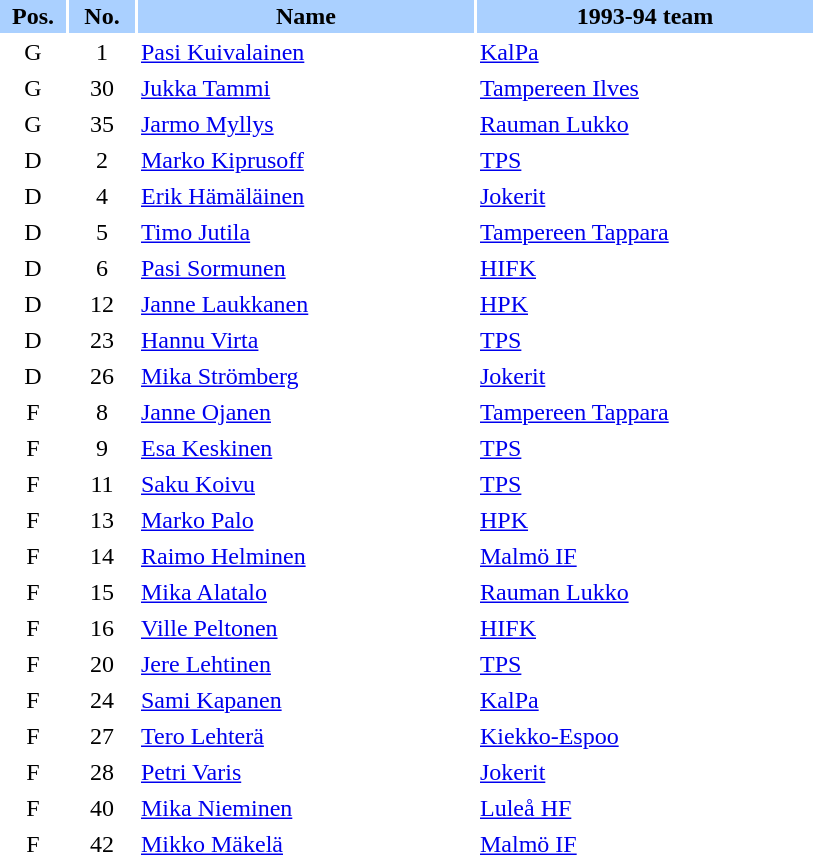<table border="0" cellspacing="2" cellpadding="2">
<tr style="background-color:#AAD0FF">
<th width=40>Pos.</th>
<th width=40>No.</th>
<th width=220>Name</th>
<th width=220>1993-94 team</th>
</tr>
<tr>
<td style="text-align:center;">G</td>
<td style="text-align:center;">1</td>
<td><a href='#'>Pasi Kuivalainen</a></td>
<td> <a href='#'>KalPa</a></td>
</tr>
<tr>
<td style="text-align:center;">G</td>
<td style="text-align:center;">30</td>
<td><a href='#'>Jukka Tammi</a></td>
<td> <a href='#'>Tampereen Ilves</a></td>
</tr>
<tr>
<td style="text-align:center;">G</td>
<td style="text-align:center;">35</td>
<td><a href='#'>Jarmo Myllys</a></td>
<td> <a href='#'>Rauman Lukko</a></td>
</tr>
<tr>
<td style="text-align:center;">D</td>
<td style="text-align:center;">2</td>
<td><a href='#'>Marko Kiprusoff</a></td>
<td> <a href='#'>TPS</a></td>
</tr>
<tr>
<td style="text-align:center;">D</td>
<td style="text-align:center;">4</td>
<td><a href='#'>Erik Hämäläinen</a></td>
<td> <a href='#'>Jokerit</a></td>
</tr>
<tr>
<td style="text-align:center;">D</td>
<td style="text-align:center;">5</td>
<td><a href='#'>Timo Jutila</a></td>
<td> <a href='#'>Tampereen Tappara</a></td>
</tr>
<tr>
<td style="text-align:center;">D</td>
<td style="text-align:center;">6</td>
<td><a href='#'>Pasi Sormunen</a></td>
<td> <a href='#'>HIFK</a></td>
</tr>
<tr>
<td style="text-align:center;">D</td>
<td style="text-align:center;">12</td>
<td><a href='#'>Janne Laukkanen</a></td>
<td> <a href='#'>HPK</a></td>
</tr>
<tr>
<td style="text-align:center;">D</td>
<td style="text-align:center;">23</td>
<td><a href='#'>Hannu Virta</a></td>
<td> <a href='#'>TPS</a></td>
</tr>
<tr>
<td style="text-align:center;">D</td>
<td style="text-align:center;">26</td>
<td><a href='#'>Mika Strömberg</a></td>
<td> <a href='#'>Jokerit</a></td>
</tr>
<tr>
<td style="text-align:center;">F</td>
<td style="text-align:center;">8</td>
<td><a href='#'>Janne Ojanen</a></td>
<td> <a href='#'>Tampereen Tappara</a></td>
</tr>
<tr>
<td style="text-align:center;">F</td>
<td style="text-align:center;">9</td>
<td><a href='#'>Esa Keskinen</a></td>
<td> <a href='#'>TPS</a></td>
</tr>
<tr>
<td style="text-align:center;">F</td>
<td style="text-align:center;">11</td>
<td><a href='#'>Saku Koivu</a></td>
<td> <a href='#'>TPS</a></td>
</tr>
<tr>
<td style="text-align:center;">F</td>
<td style="text-align:center;">13</td>
<td><a href='#'>Marko Palo</a></td>
<td> <a href='#'>HPK</a></td>
</tr>
<tr>
<td style="text-align:center;">F</td>
<td style="text-align:center;">14</td>
<td><a href='#'>Raimo Helminen</a></td>
<td> <a href='#'>Malmö IF</a></td>
</tr>
<tr>
<td style="text-align:center;">F</td>
<td style="text-align:center;">15</td>
<td><a href='#'>Mika Alatalo</a></td>
<td> <a href='#'>Rauman Lukko</a></td>
</tr>
<tr>
<td style="text-align:center;">F</td>
<td style="text-align:center;">16</td>
<td><a href='#'>Ville Peltonen</a></td>
<td> <a href='#'>HIFK</a></td>
</tr>
<tr>
<td style="text-align:center;">F</td>
<td style="text-align:center;">20</td>
<td><a href='#'>Jere Lehtinen</a></td>
<td> <a href='#'>TPS</a></td>
</tr>
<tr>
<td style="text-align:center;">F</td>
<td style="text-align:center;">24</td>
<td><a href='#'>Sami Kapanen</a></td>
<td> <a href='#'>KalPa</a></td>
</tr>
<tr>
<td style="text-align:center;">F</td>
<td style="text-align:center;">27</td>
<td><a href='#'>Tero Lehterä</a></td>
<td> <a href='#'>Kiekko-Espoo</a></td>
</tr>
<tr>
<td style="text-align:center;">F</td>
<td style="text-align:center;">28</td>
<td><a href='#'>Petri Varis</a></td>
<td> <a href='#'>Jokerit</a></td>
</tr>
<tr>
<td style="text-align:center;">F</td>
<td style="text-align:center;">40</td>
<td><a href='#'>Mika Nieminen</a></td>
<td> <a href='#'>Luleå HF</a></td>
</tr>
<tr>
<td style="text-align:center;">F</td>
<td style="text-align:center;">42</td>
<td><a href='#'>Mikko Mäkelä</a></td>
<td> <a href='#'>Malmö IF</a></td>
</tr>
<tr>
</tr>
</table>
